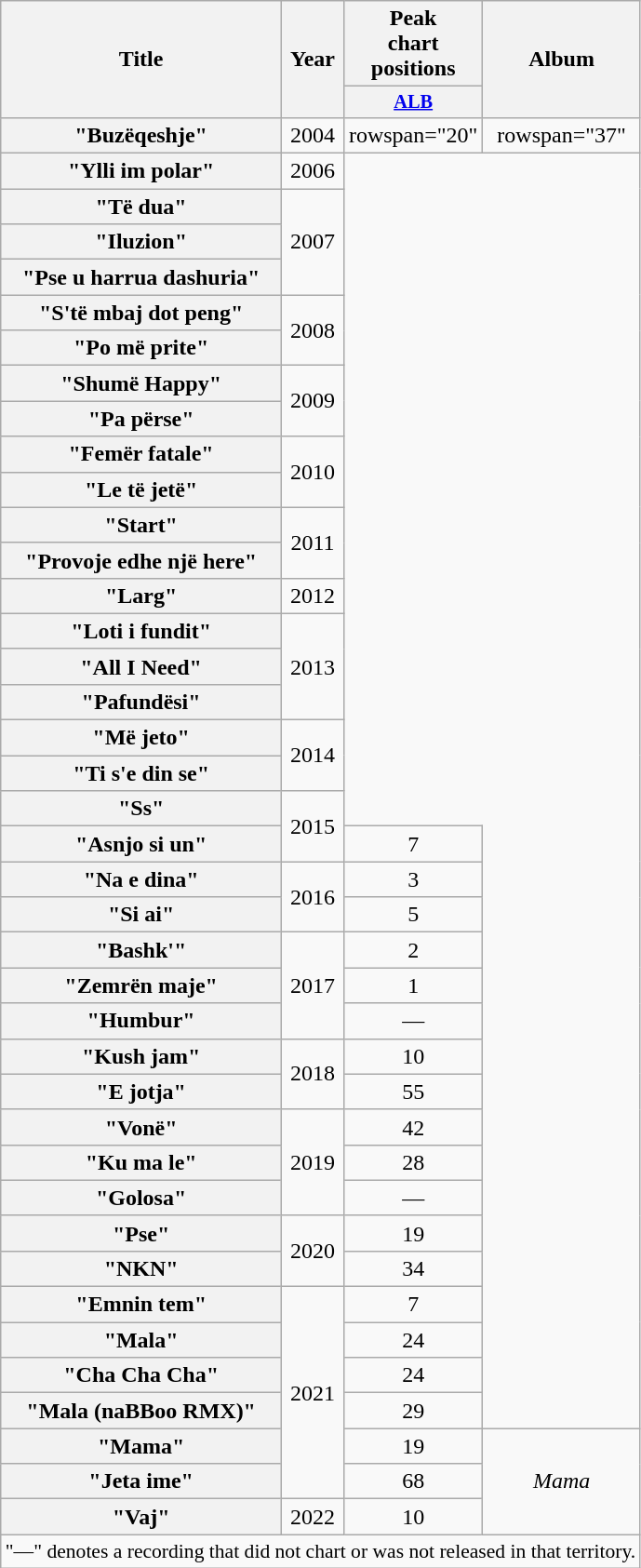<table class="wikitable plainrowheaders" style="text-align:center;">
<tr>
<th scope="col" rowspan="2">Title</th>
<th scope="col" rowspan="2">Year</th>
<th scope="col" colspan="1">Peak<br>chart<br>positions</th>
<th scope="col" rowspan="2">Album</th>
</tr>
<tr>
<th scope="col" style="width:3em;font-size:85%;"><a href='#'>ALB</a><br></th>
</tr>
<tr>
<th scope="row">"Buzëqeshje"</th>
<td>2004</td>
<td>rowspan="20" </td>
<td>rowspan="37" </td>
</tr>
<tr>
<th scope="row">"Ylli im polar"</th>
<td>2006</td>
</tr>
<tr>
<th scope="row">"Të dua"</th>
<td rowspan="3">2007</td>
</tr>
<tr>
<th scope="row">"Iluzion"</th>
</tr>
<tr>
<th scope="row">"Pse u harrua dashuria"</th>
</tr>
<tr>
<th scope="row">"S'të mbaj dot peng"</th>
<td rowspan="2">2008</td>
</tr>
<tr>
<th scope="row">"Po më prite"<br></th>
</tr>
<tr>
<th scope="row">"Shumë Happy"<br></th>
<td rowspan="2">2009</td>
</tr>
<tr>
<th scope="row">"Pa përse"</th>
</tr>
<tr>
<th scope="row">"Femër fatale"</th>
<td rowspan="2">2010</td>
</tr>
<tr>
<th scope="row">"Le të jetë"</th>
</tr>
<tr>
<th scope="row">"Start"<br></th>
<td rowspan="2">2011</td>
</tr>
<tr>
<th scope="row">"Provoje edhe një here"</th>
</tr>
<tr>
<th scope="row">"Larg"</th>
<td>2012</td>
</tr>
<tr>
<th scope="row">"Loti i fundit"</th>
<td rowspan="3">2013</td>
</tr>
<tr>
<th scope="row">"All I Need"<br></th>
</tr>
<tr>
<th scope="row">"Pafundësi"<br></th>
</tr>
<tr>
<th scope="row">"Më jeto"<br></th>
<td rowspan="2">2014</td>
</tr>
<tr>
<th scope="row">"Ti s'e din se"<br></th>
</tr>
<tr>
<th scope="row">"Ss"<br></th>
<td rowspan="2">2015</td>
</tr>
<tr>
<th scope="row">"Asnjo si un"</th>
<td>7</td>
</tr>
<tr>
<th scope="row">"Na e dina"<br></th>
<td rowspan="2">2016</td>
<td>3</td>
</tr>
<tr>
<th scope="row">"Si ai"</th>
<td>5</td>
</tr>
<tr>
<th scope="row">"Bashk'"<br></th>
<td rowspan="3">2017</td>
<td>2</td>
</tr>
<tr>
<th scope="row">"Zemrën maje"</th>
<td>1</td>
</tr>
<tr>
<th scope="row">"Humbur"</th>
<td>—</td>
</tr>
<tr>
<th scope="row">"Kush jam"</th>
<td rowspan="2">2018</td>
<td>10</td>
</tr>
<tr>
<th scope="row">"E jotja"</th>
<td>55</td>
</tr>
<tr>
<th scope="row">"Vonë"<br></th>
<td rowspan="3">2019</td>
<td>42</td>
</tr>
<tr>
<th scope="row">"Ku ma le"</th>
<td>28</td>
</tr>
<tr>
<th scope="row">"Golosa"</th>
<td>—</td>
</tr>
<tr>
<th scope="row">"Pse"</th>
<td rowspan="2">2020</td>
<td>19</td>
</tr>
<tr>
<th scope="row">"NKN"<br></th>
<td>34</td>
</tr>
<tr>
<th scope="row">"Emnin tem"</th>
<td rowspan="6">2021</td>
<td>7</td>
</tr>
<tr>
<th scope="row">"Mala"</th>
<td>24</td>
</tr>
<tr>
<th scope="row">"Cha Cha Cha"</th>
<td>24</td>
</tr>
<tr>
<th scope="row">"Mala (naBBoo RMX)"</th>
<td>29</td>
</tr>
<tr>
<th scope="row">"Mama"</th>
<td>19</td>
<td rowspan="3"><em>Mama</em></td>
</tr>
<tr>
<th scope="row">"Jeta ime"</th>
<td>68</td>
</tr>
<tr>
<th scope="row">"Vaj"</th>
<td rowspan="1">2022</td>
<td>10</td>
</tr>
<tr>
<td colspan="11" style="font-size:90%">"—" denotes a recording that did not chart or was not released in that territory.</td>
</tr>
</table>
